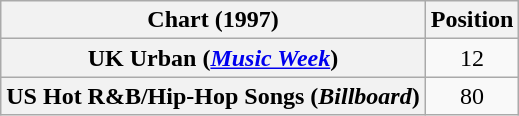<table class="wikitable plainrowheaders" style="text-align:center">
<tr>
<th scope="col">Chart (1997)</th>
<th scope="col">Position</th>
</tr>
<tr>
<th scope="row">UK Urban (<em><a href='#'>Music Week</a></em>)</th>
<td>12</td>
</tr>
<tr>
<th scope="row">US Hot R&B/Hip-Hop Songs (<em>Billboard</em>)</th>
<td>80</td>
</tr>
</table>
